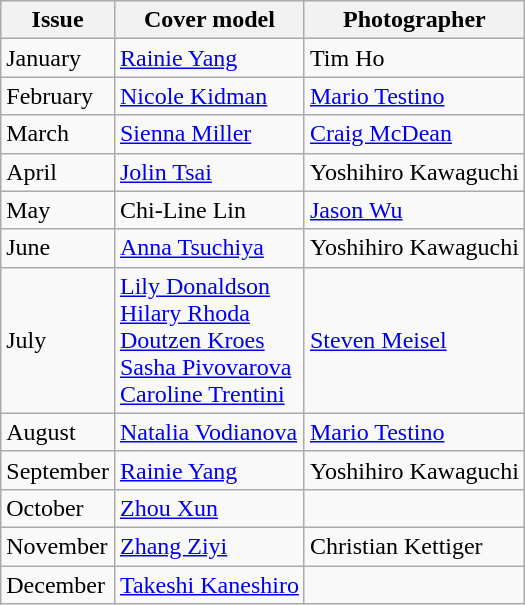<table class="wikitable">
<tr>
<th>Issue</th>
<th>Cover model</th>
<th>Photographer</th>
</tr>
<tr>
<td>January</td>
<td><a href='#'>Rainie Yang</a></td>
<td>Tim Ho</td>
</tr>
<tr>
<td>February</td>
<td><a href='#'>Nicole Kidman</a></td>
<td><a href='#'>Mario Testino</a></td>
</tr>
<tr>
<td>March</td>
<td><a href='#'>Sienna Miller</a></td>
<td><a href='#'>Craig McDean</a></td>
</tr>
<tr>
<td>April</td>
<td><a href='#'>Jolin Tsai</a></td>
<td>Yoshihiro Kawaguchi</td>
</tr>
<tr>
<td>May</td>
<td>Chi-Line Lin</td>
<td><a href='#'>Jason Wu</a></td>
</tr>
<tr>
<td>June</td>
<td><a href='#'>Anna Tsuchiya</a></td>
<td>Yoshihiro Kawaguchi</td>
</tr>
<tr>
<td>July</td>
<td><a href='#'>Lily Donaldson</a> <br> <a href='#'>Hilary Rhoda</a> <br> <a href='#'>Doutzen Kroes</a> <br> <a href='#'>Sasha Pivovarova</a> <br> <a href='#'>Caroline Trentini</a></td>
<td><a href='#'>Steven Meisel</a></td>
</tr>
<tr>
<td>August</td>
<td><a href='#'>Natalia Vodianova</a></td>
<td><a href='#'>Mario Testino</a></td>
</tr>
<tr>
<td>September</td>
<td><a href='#'>Rainie Yang</a></td>
<td>Yoshihiro Kawaguchi</td>
</tr>
<tr>
<td>October</td>
<td><a href='#'>Zhou Xun</a></td>
<td></td>
</tr>
<tr>
<td>November</td>
<td><a href='#'>Zhang Ziyi</a></td>
<td>Christian Kettiger</td>
</tr>
<tr>
<td>December</td>
<td><a href='#'>Takeshi Kaneshiro</a></td>
<td></td>
</tr>
</table>
